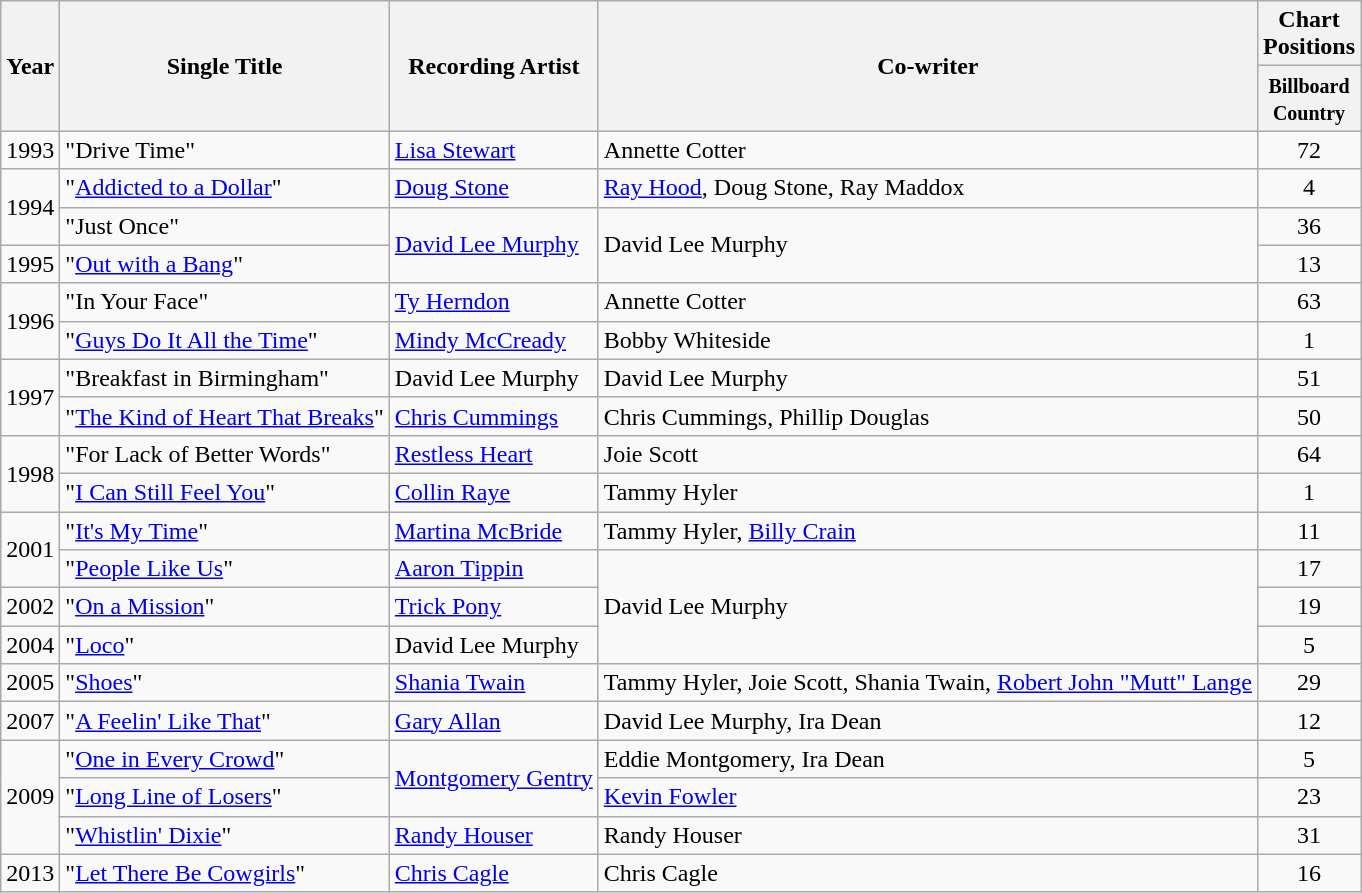<table class="wikitable">
<tr>
<th rowspan="2">Year</th>
<th rowspan="2">Single Title</th>
<th rowspan="2">Recording Artist</th>
<th rowspan="2">Co-writer</th>
<th colspan="1">Chart Positions</th>
</tr>
<tr>
<th width="55"><small>Billboard Country</small></th>
</tr>
<tr>
<td>1993</td>
<td>"Drive Time"</td>
<td><a href='#'>Lisa Stewart</a></td>
<td>Annette Cotter</td>
<td align=center>72</td>
</tr>
<tr>
<td rowspan=2>1994</td>
<td>"<a href='#'>Addicted to a Dollar</a>"</td>
<td><a href='#'>Doug Stone</a></td>
<td><a href='#'>Ray Hood</a>, Doug Stone, Ray Maddox</td>
<td align=center>4</td>
</tr>
<tr>
<td>"Just Once"</td>
<td rowspan=2><a href='#'>David Lee Murphy</a></td>
<td rowspan=2>David Lee Murphy</td>
<td align=center>36</td>
</tr>
<tr>
<td>1995</td>
<td>"<a href='#'>Out with a Bang</a>"</td>
<td align=center>13</td>
</tr>
<tr>
<td rowspan=2>1996</td>
<td>"In Your Face"</td>
<td><a href='#'>Ty Herndon</a></td>
<td>Annette Cotter</td>
<td align=center>63</td>
</tr>
<tr>
<td>"<a href='#'>Guys Do It All the Time</a>"</td>
<td><a href='#'>Mindy McCready</a></td>
<td>Bobby Whiteside</td>
<td align=center>1</td>
</tr>
<tr>
<td rowspan=2>1997</td>
<td>"Breakfast in Birmingham"</td>
<td>David Lee Murphy</td>
<td>David Lee Murphy</td>
<td align=center>51</td>
</tr>
<tr>
<td>"<a href='#'>The Kind of Heart That Breaks</a>"</td>
<td><a href='#'>Chris Cummings</a></td>
<td>Chris Cummings, Phillip Douglas</td>
<td align=center>50</td>
</tr>
<tr>
<td rowspan=2>1998</td>
<td>"For Lack of Better Words"</td>
<td><a href='#'>Restless Heart</a></td>
<td>Joie Scott</td>
<td align=center>64</td>
</tr>
<tr>
<td>"<a href='#'>I Can Still Feel You</a>"</td>
<td><a href='#'>Collin Raye</a></td>
<td>Tammy Hyler</td>
<td align=center>1</td>
</tr>
<tr>
<td rowspan=2>2001</td>
<td>"<a href='#'>It's My Time</a>"</td>
<td><a href='#'>Martina McBride</a></td>
<td>Tammy Hyler, <a href='#'>Billy Crain</a></td>
<td align=center>11</td>
</tr>
<tr>
<td>"<a href='#'>People Like Us</a>"</td>
<td><a href='#'>Aaron Tippin</a></td>
<td rowspan=3>David Lee Murphy</td>
<td align=center>17</td>
</tr>
<tr>
<td>2002</td>
<td>"<a href='#'>On a Mission</a>"</td>
<td><a href='#'>Trick Pony</a></td>
<td align=center>19</td>
</tr>
<tr>
<td>2004</td>
<td>"<a href='#'>Loco</a>"</td>
<td>David Lee Murphy</td>
<td align=center>5</td>
</tr>
<tr>
<td>2005</td>
<td>"<a href='#'>Shoes</a>"</td>
<td><a href='#'>Shania Twain</a></td>
<td>Tammy Hyler, Joie Scott, Shania Twain, <a href='#'>Robert John "Mutt" Lange</a></td>
<td align=center>29</td>
</tr>
<tr>
<td>2007</td>
<td>"<a href='#'>A Feelin' Like That</a>"</td>
<td><a href='#'>Gary Allan</a></td>
<td>David Lee Murphy, Ira Dean</td>
<td align=center>12</td>
</tr>
<tr>
<td rowspan=3>2009</td>
<td>"<a href='#'>One in Every Crowd</a>"</td>
<td rowspan=2><a href='#'>Montgomery Gentry</a></td>
<td>Eddie Montgomery, Ira Dean</td>
<td align=center>5</td>
</tr>
<tr>
<td>"<a href='#'>Long Line of Losers</a>"</td>
<td><a href='#'>Kevin Fowler</a></td>
<td align=center>23</td>
</tr>
<tr>
<td>"<a href='#'>Whistlin' Dixie</a>"</td>
<td><a href='#'>Randy Houser</a></td>
<td>Randy Houser</td>
<td align=center>31</td>
</tr>
<tr>
<td>2013</td>
<td>"<a href='#'>Let There Be Cowgirls</a>"</td>
<td><a href='#'>Chris Cagle</a></td>
<td>Chris Cagle</td>
<td align=center>16</td>
</tr>
</table>
